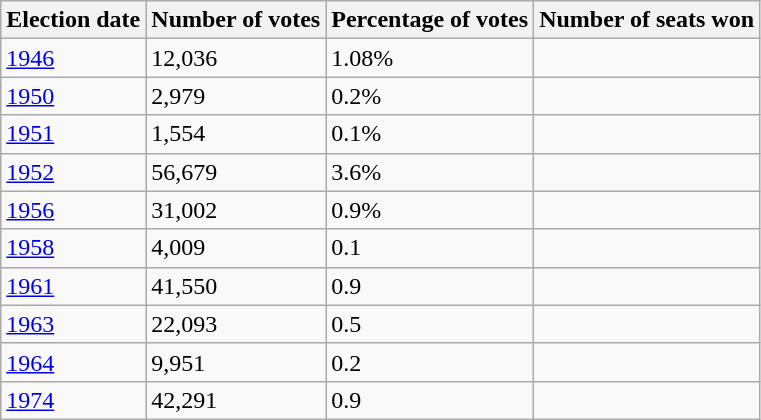<table class="wikitable">
<tr>
<th>Election date</th>
<th>Number of votes</th>
<th>Percentage of votes</th>
<th>Number of seats won</th>
</tr>
<tr>
<td><a href='#'>1946</a></td>
<td>12,036</td>
<td>1.08%</td>
<td></td>
</tr>
<tr>
<td><a href='#'>1950</a></td>
<td>2,979</td>
<td>0.2%</td>
<td></td>
</tr>
<tr>
<td><a href='#'>1951</a></td>
<td>1,554</td>
<td>0.1%</td>
<td></td>
</tr>
<tr>
<td><a href='#'>1952</a></td>
<td>56,679</td>
<td>3.6%</td>
<td></td>
</tr>
<tr>
<td><a href='#'>1956</a></td>
<td>31,002</td>
<td>0.9%</td>
<td></td>
</tr>
<tr>
<td><a href='#'>1958</a></td>
<td>4,009</td>
<td>0.1</td>
<td></td>
</tr>
<tr>
<td><a href='#'>1961</a></td>
<td>41,550</td>
<td>0.9</td>
<td></td>
</tr>
<tr>
<td><a href='#'>1963</a></td>
<td>22,093</td>
<td>0.5</td>
<td></td>
</tr>
<tr>
<td><a href='#'>1964</a></td>
<td>9,951</td>
<td>0.2</td>
<td></td>
</tr>
<tr>
<td><a href='#'>1974</a></td>
<td>42,291</td>
<td>0.9</td>
<td></td>
</tr>
</table>
